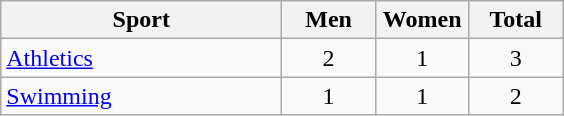<table class="wikitable sortable" style="text-align:center;">
<tr>
<th width="180">Sport</th>
<th width="55">Men</th>
<th width="55">Women</th>
<th width="55">Total</th>
</tr>
<tr>
<td align="left"><a href='#'>Athletics</a></td>
<td>2</td>
<td>1</td>
<td>3</td>
</tr>
<tr>
<td align="left"><a href='#'>Swimming</a></td>
<td>1</td>
<td>1</td>
<td>2</td>
</tr>
</table>
